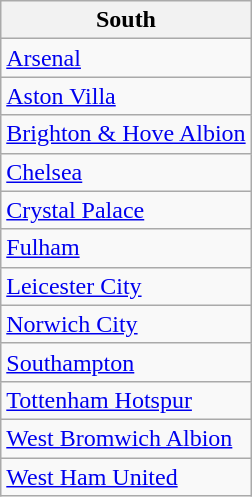<table class="wikitable">
<tr>
<th>South</th>
</tr>
<tr>
<td><a href='#'>Arsenal</a></td>
</tr>
<tr>
<td><a href='#'>Aston Villa</a></td>
</tr>
<tr>
<td><a href='#'>Brighton & Hove Albion</a></td>
</tr>
<tr>
<td><a href='#'>Chelsea</a></td>
</tr>
<tr>
<td><a href='#'>Crystal Palace</a></td>
</tr>
<tr>
<td><a href='#'>Fulham</a></td>
</tr>
<tr>
<td><a href='#'>Leicester City</a></td>
</tr>
<tr>
<td><a href='#'>Norwich City</a></td>
</tr>
<tr>
<td><a href='#'>Southampton</a></td>
</tr>
<tr>
<td><a href='#'>Tottenham Hotspur</a></td>
</tr>
<tr>
<td><a href='#'>West Bromwich Albion</a></td>
</tr>
<tr>
<td><a href='#'>West Ham United</a></td>
</tr>
</table>
